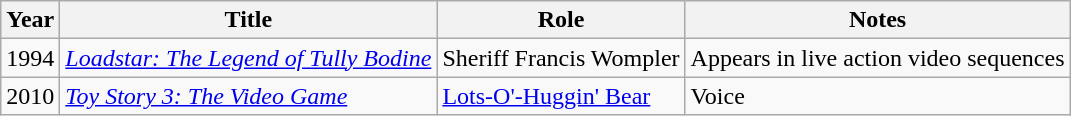<table class="wikitable sortable">
<tr>
<th>Year</th>
<th>Title</th>
<th>Role</th>
<th>Notes</th>
</tr>
<tr>
<td>1994</td>
<td><em><a href='#'>Loadstar: The Legend of Tully Bodine</a></em></td>
<td>Sheriff Francis Wompler</td>
<td>Appears in live action video sequences</td>
</tr>
<tr>
<td>2010</td>
<td><em><a href='#'>Toy Story 3: The Video Game</a></em></td>
<td><a href='#'>Lots-O'-Huggin' Bear</a></td>
<td>Voice</td>
</tr>
</table>
